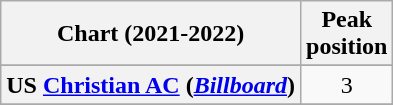<table class="wikitable sortable plainrowheaders" style="text-align:center">
<tr>
<th scope="col">Chart (2021-2022)</th>
<th scope="col">Peak<br>position</th>
</tr>
<tr>
</tr>
<tr>
</tr>
<tr>
<th scope="row">US <a href='#'>Christian AC</a> (<em><a href='#'>Billboard</a></em>)</th>
<td>3</td>
</tr>
<tr>
</tr>
</table>
